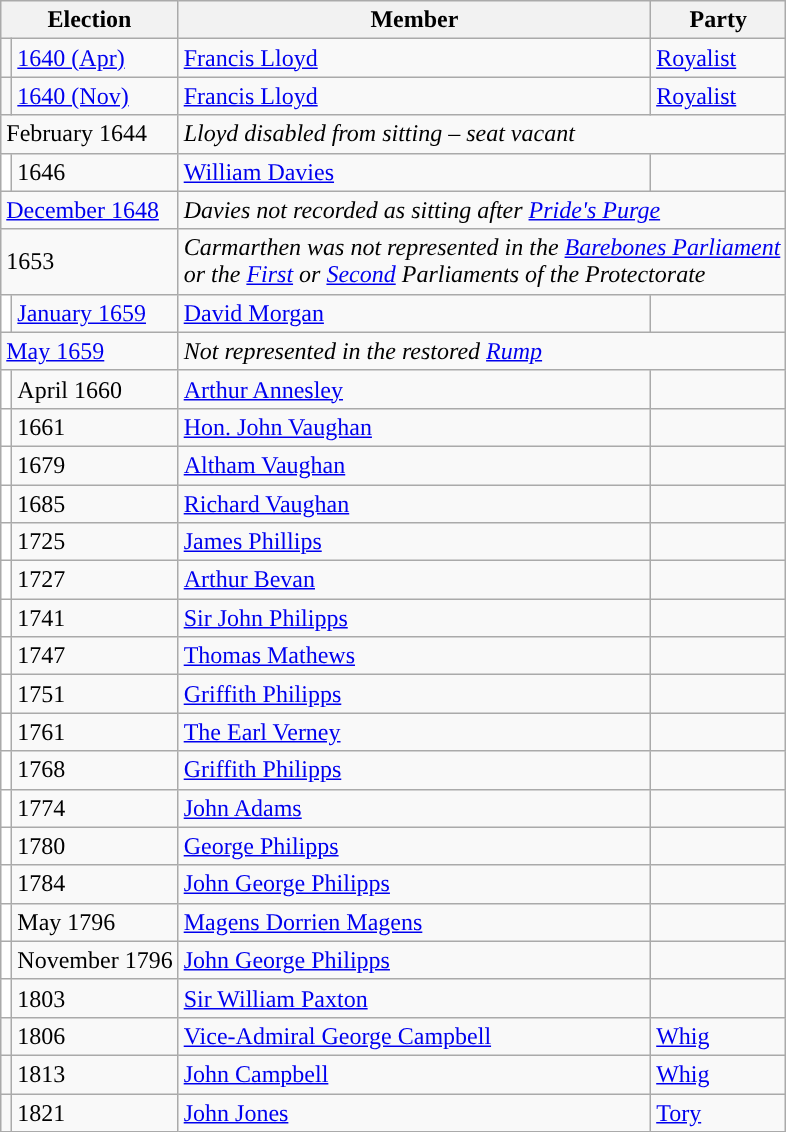<table class="wikitable">
<tr>
<th colspan="2">Election</th>
<th>Member</th>
<th>Party</th>
</tr>
<tr>
<td style="color:inherit;background-color: "></td>
<td><a href='#'>1640 (Apr)</a></td>
<td><a href='#'>Francis Lloyd</a></td>
<td><a href='#'>Royalist</a></td>
</tr>
<tr>
<td style="color:inherit;background-color: "></td>
<td><a href='#'>1640 (Nov)</a></td>
<td><a href='#'>Francis Lloyd</a></td>
<td><a href='#'>Royalist</a></td>
</tr>
<tr>
<td colspan="2">February 1644</td>
<td colspan="2"><em>Lloyd disabled from sitting – seat vacant</em></td>
</tr>
<tr>
<td style="color:inherit;background-color: white"></td>
<td>1646</td>
<td><a href='#'>William Davies</a></td>
<td></td>
</tr>
<tr>
<td colspan="2"><a href='#'>December 1648</a></td>
<td colspan="2"><em>Davies not recorded as sitting after <a href='#'>Pride's Purge</a></em></td>
</tr>
<tr>
<td colspan="2">1653</td>
<td colspan="2"><em>Carmarthen was not represented in the <a href='#'>Barebones Parliament</a><br>or the <a href='#'>First</a> or <a href='#'>Second</a> Parliaments of the Protectorate</em></td>
</tr>
<tr>
<td style="color:inherit;background-color: white"></td>
<td><a href='#'>January 1659</a></td>
<td><a href='#'>David Morgan</a></td>
<td></td>
</tr>
<tr>
<td colspan="2"><a href='#'>May 1659</a></td>
<td colspan="2"><em>Not represented in the restored <a href='#'>Rump</a></em></td>
</tr>
<tr>
<td style="color:inherit;background-color: white"></td>
<td>April 1660</td>
<td><a href='#'>Arthur Annesley</a></td>
<td></td>
</tr>
<tr>
<td style="color:inherit;background-color: white"></td>
<td>1661</td>
<td><a href='#'>Hon. John Vaughan</a></td>
<td></td>
</tr>
<tr>
<td style="color:inherit;background-color: white"></td>
<td>1679</td>
<td><a href='#'>Altham Vaughan</a></td>
<td></td>
</tr>
<tr>
<td style="color:inherit;background-color: white"></td>
<td>1685</td>
<td><a href='#'>Richard Vaughan</a></td>
<td></td>
</tr>
<tr>
<td style="color:inherit;background-color: white"></td>
<td>1725</td>
<td><a href='#'>James Phillips</a></td>
<td></td>
</tr>
<tr>
<td style="color:inherit;background-color: white"></td>
<td>1727</td>
<td><a href='#'>Arthur Bevan</a></td>
<td></td>
</tr>
<tr>
<td style="color:inherit;background-color: white"></td>
<td>1741</td>
<td><a href='#'>Sir John Philipps</a></td>
<td></td>
</tr>
<tr>
<td style="color:inherit;background-color: white"></td>
<td>1747</td>
<td><a href='#'>Thomas Mathews</a></td>
<td></td>
</tr>
<tr>
<td style="color:inherit;background-color: white"></td>
<td>1751</td>
<td><a href='#'>Griffith Philipps</a></td>
<td></td>
</tr>
<tr>
<td style="color:inherit;background-color: white"></td>
<td>1761</td>
<td><a href='#'>The Earl Verney</a></td>
<td></td>
</tr>
<tr>
<td style="color:inherit;background-color: white"></td>
<td>1768</td>
<td><a href='#'>Griffith Philipps</a></td>
<td></td>
</tr>
<tr>
<td style="color:inherit;background-color: white"></td>
<td>1774</td>
<td><a href='#'>John Adams</a></td>
<td></td>
</tr>
<tr>
<td style="color:inherit;background-color: white"></td>
<td>1780</td>
<td><a href='#'>George Philipps</a></td>
<td></td>
</tr>
<tr>
<td style="color:inherit;background-color: white"></td>
<td>1784</td>
<td><a href='#'>John George Philipps</a></td>
<td></td>
</tr>
<tr>
<td style="color:inherit;background-color: white"></td>
<td>May 1796</td>
<td><a href='#'>Magens Dorrien Magens</a></td>
<td></td>
</tr>
<tr>
<td style="color:inherit;background-color: white"></td>
<td>November 1796</td>
<td><a href='#'>John George Philipps</a></td>
<td></td>
</tr>
<tr>
<td style="color:inherit;background-color: white"></td>
<td>1803</td>
<td><a href='#'>Sir William Paxton</a></td>
<td></td>
</tr>
<tr>
<td style="color:inherit;background-color: "></td>
<td>1806</td>
<td><a href='#'>Vice-Admiral George Campbell</a></td>
<td><a href='#'>Whig</a></td>
</tr>
<tr>
<td style="color:inherit;background-color: "></td>
<td>1813</td>
<td><a href='#'>John Campbell</a></td>
<td><a href='#'>Whig</a></td>
</tr>
<tr>
<td style="color:inherit;background-color: "></td>
<td>1821</td>
<td><a href='#'>John Jones</a></td>
<td><a href='#'>Tory</a></td>
</tr>
</table>
